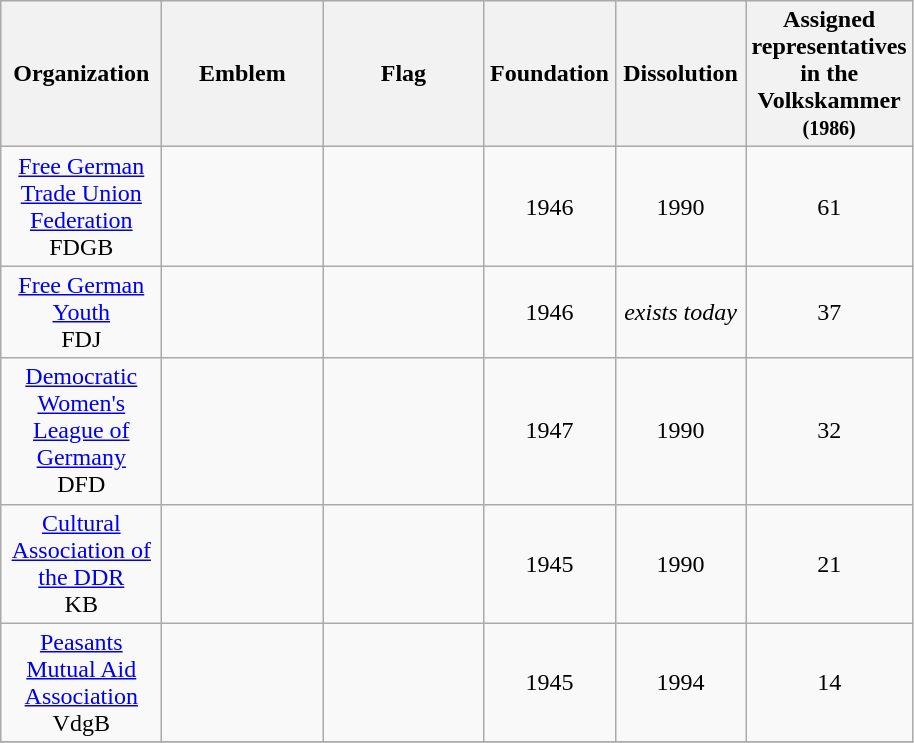<table class="wikitable" style="text-align:center;">
<tr style="background:#efefef;">
<th style="width:100px;">Organization</th>
<th style="width:100px;">Emblem</th>
<th style="width:100px;">Flag</th>
<th style="width:80px; text-align:center;">Foundation</th>
<th style="width:80px; text-align:center;">Dissolution</th>
<th style="width:50px; text-align:center;">Assigned representatives in the Volkskammer <small>(1986)</small></th>
</tr>
<tr>
<td><a href='#'>Free German Trade Union Federation</a><br>FDGB</td>
<td></td>
<td></td>
<td>1946</td>
<td>1990</td>
<td>61</td>
</tr>
<tr>
<td><a href='#'>Free German Youth</a><br>FDJ</td>
<td></td>
<td></td>
<td>1946</td>
<td><em>exists today</em></td>
<td>37</td>
</tr>
<tr>
<td><a href='#'>Democratic Women's League of Germany</a><br>DFD</td>
<td></td>
<td></td>
<td>1947</td>
<td>1990</td>
<td>32</td>
</tr>
<tr>
<td><a href='#'>Cultural Association of the DDR</a><br>KB</td>
<td></td>
<td></td>
<td>1945</td>
<td>1990</td>
<td>21</td>
</tr>
<tr>
<td><a href='#'>Peasants Mutual Aid Association</a><br>VdgB</td>
<td></td>
<td></td>
<td>1945</td>
<td>1994</td>
<td>14</td>
</tr>
<tr>
</tr>
</table>
